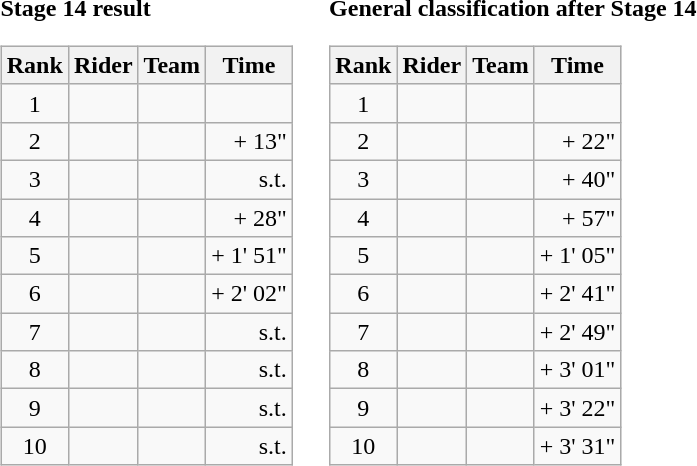<table>
<tr>
<td><strong>Stage 14 result</strong><br><table class="wikitable">
<tr>
<th scope="col">Rank</th>
<th scope="col">Rider</th>
<th scope="col">Team</th>
<th scope="col">Time</th>
</tr>
<tr>
<td style="text-align:center;">1</td>
<td></td>
<td></td>
<td style="text-align:right;"></td>
</tr>
<tr>
<td style="text-align:center;">2</td>
<td></td>
<td></td>
<td style="text-align:right;">+ 13"</td>
</tr>
<tr>
<td style="text-align:center;">3</td>
<td></td>
<td></td>
<td style="text-align:right;">s.t.</td>
</tr>
<tr>
<td style="text-align:center;">4</td>
<td></td>
<td></td>
<td style="text-align:right;">+ 28"</td>
</tr>
<tr>
<td style="text-align:center;">5</td>
<td></td>
<td></td>
<td style="text-align:right;">+ 1' 51"</td>
</tr>
<tr>
<td style="text-align:center;">6</td>
<td></td>
<td></td>
<td style="text-align:right;">+ 2' 02"</td>
</tr>
<tr>
<td style="text-align:center;">7</td>
<td></td>
<td></td>
<td style="text-align:right;">s.t.</td>
</tr>
<tr>
<td style="text-align:center;">8</td>
<td></td>
<td></td>
<td style="text-align:right;">s.t.</td>
</tr>
<tr>
<td style="text-align:center;">9</td>
<td></td>
<td></td>
<td style="text-align:right;">s.t.</td>
</tr>
<tr>
<td style="text-align:center;">10</td>
<td></td>
<td></td>
<td style="text-align:right;">s.t.</td>
</tr>
</table>
</td>
<td></td>
<td><strong>General classification after Stage 14</strong><br><table class="wikitable">
<tr>
<th scope="col">Rank</th>
<th scope="col">Rider</th>
<th scope="col">Team</th>
<th scope="col">Time</th>
</tr>
<tr>
<td style="text-align:center;">1</td>
<td></td>
<td></td>
<td style="text-align:right;"></td>
</tr>
<tr>
<td style="text-align:center;">2</td>
<td></td>
<td></td>
<td style="text-align:right;">+ 22"</td>
</tr>
<tr>
<td style="text-align:center;">3</td>
<td></td>
<td></td>
<td style="text-align:right;">+ 40"</td>
</tr>
<tr>
<td style="text-align:center;">4</td>
<td></td>
<td></td>
<td style="text-align:right;">+ 57"</td>
</tr>
<tr>
<td style="text-align:center;">5</td>
<td></td>
<td></td>
<td style="text-align:right;">+ 1' 05"</td>
</tr>
<tr>
<td style="text-align:center;">6</td>
<td></td>
<td></td>
<td style="text-align:right;">+ 2' 41"</td>
</tr>
<tr>
<td style="text-align:center;">7</td>
<td></td>
<td></td>
<td style="text-align:right;">+ 2' 49"</td>
</tr>
<tr>
<td style="text-align:center;">8</td>
<td></td>
<td></td>
<td style="text-align:right;">+ 3' 01"</td>
</tr>
<tr>
<td style="text-align:center;">9</td>
<td></td>
<td></td>
<td style="text-align:right;">+ 3' 22"</td>
</tr>
<tr>
<td style="text-align:center;">10</td>
<td></td>
<td></td>
<td style="text-align:right;">+ 3' 31"</td>
</tr>
</table>
</td>
</tr>
</table>
